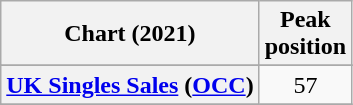<table class="wikitable sortable plainrowheaders" style="text-align:center">
<tr>
<th scope="col">Chart (2021)</th>
<th scope="col">Peak<br>position</th>
</tr>
<tr>
</tr>
<tr>
<th scope="row"><a href='#'>UK Singles Sales</a> (<a href='#'>OCC</a>)</th>
<td align="center">57</td>
</tr>
<tr>
</tr>
</table>
